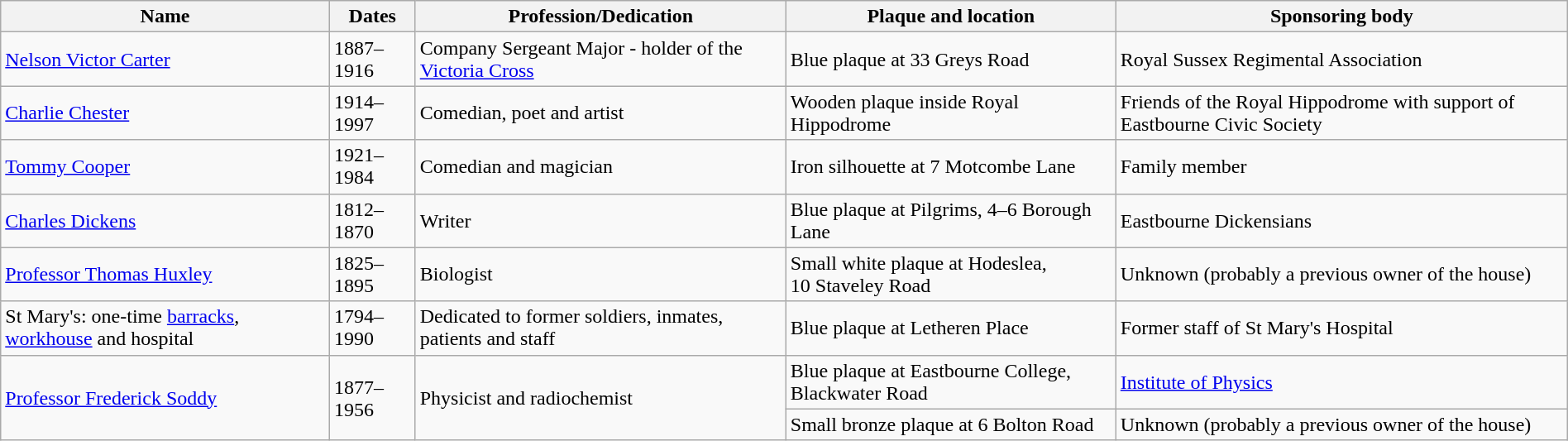<table class=wikitable style="margin: 1em auto;">
<tr>
<th>Name</th>
<th>Dates</th>
<th>Profession/Dedication</th>
<th>Plaque and location</th>
<th>Sponsoring body</th>
</tr>
<tr>
<td><a href='#'>Nelson Victor Carter</a></td>
<td>1887–1916</td>
<td>Company Sergeant Major - holder of the <a href='#'>Victoria Cross</a></td>
<td>Blue plaque at 33 Greys Road</td>
<td>Royal Sussex Regimental Association</td>
</tr>
<tr>
<td><a href='#'>Charlie Chester</a></td>
<td>1914–1997</td>
<td>Comedian, poet and artist</td>
<td>Wooden plaque inside Royal Hippodrome</td>
<td>Friends of the Royal Hippodrome with support of Eastbourne Civic Society</td>
</tr>
<tr>
<td><a href='#'>Tommy Cooper</a></td>
<td>1921–1984</td>
<td>Comedian and magician</td>
<td>Iron silhouette at 7 Motcombe Lane</td>
<td>Family member</td>
</tr>
<tr>
<td><a href='#'>Charles Dickens</a></td>
<td>1812–1870</td>
<td>Writer</td>
<td>Blue plaque at Pilgrims, 4–6 Borough Lane</td>
<td>Eastbourne Dickensians</td>
</tr>
<tr>
<td><a href='#'>Professor Thomas Huxley</a></td>
<td>1825–1895</td>
<td>Biologist</td>
<td>Small white plaque at Hodeslea, 10 Staveley Road</td>
<td>Unknown (probably a previous owner of the house)</td>
</tr>
<tr>
<td>St Mary's: one-time <a href='#'>barracks</a>, <a href='#'>workhouse</a> and hospital</td>
<td>1794–1990</td>
<td>Dedicated to former soldiers, inmates, patients and staff</td>
<td>Blue plaque at Letheren Place</td>
<td>Former staff of St Mary's Hospital</td>
</tr>
<tr>
<td rowspan=2><a href='#'>Professor Frederick Soddy</a></td>
<td rowspan=2>1877–1956</td>
<td rowspan=2>Physicist and radiochemist</td>
<td>Blue plaque at Eastbourne College, Blackwater Road</td>
<td><a href='#'>Institute of Physics</a></td>
</tr>
<tr>
<td>Small bronze plaque at 6 Bolton Road</td>
<td>Unknown (probably a previous owner of the house)</td>
</tr>
</table>
